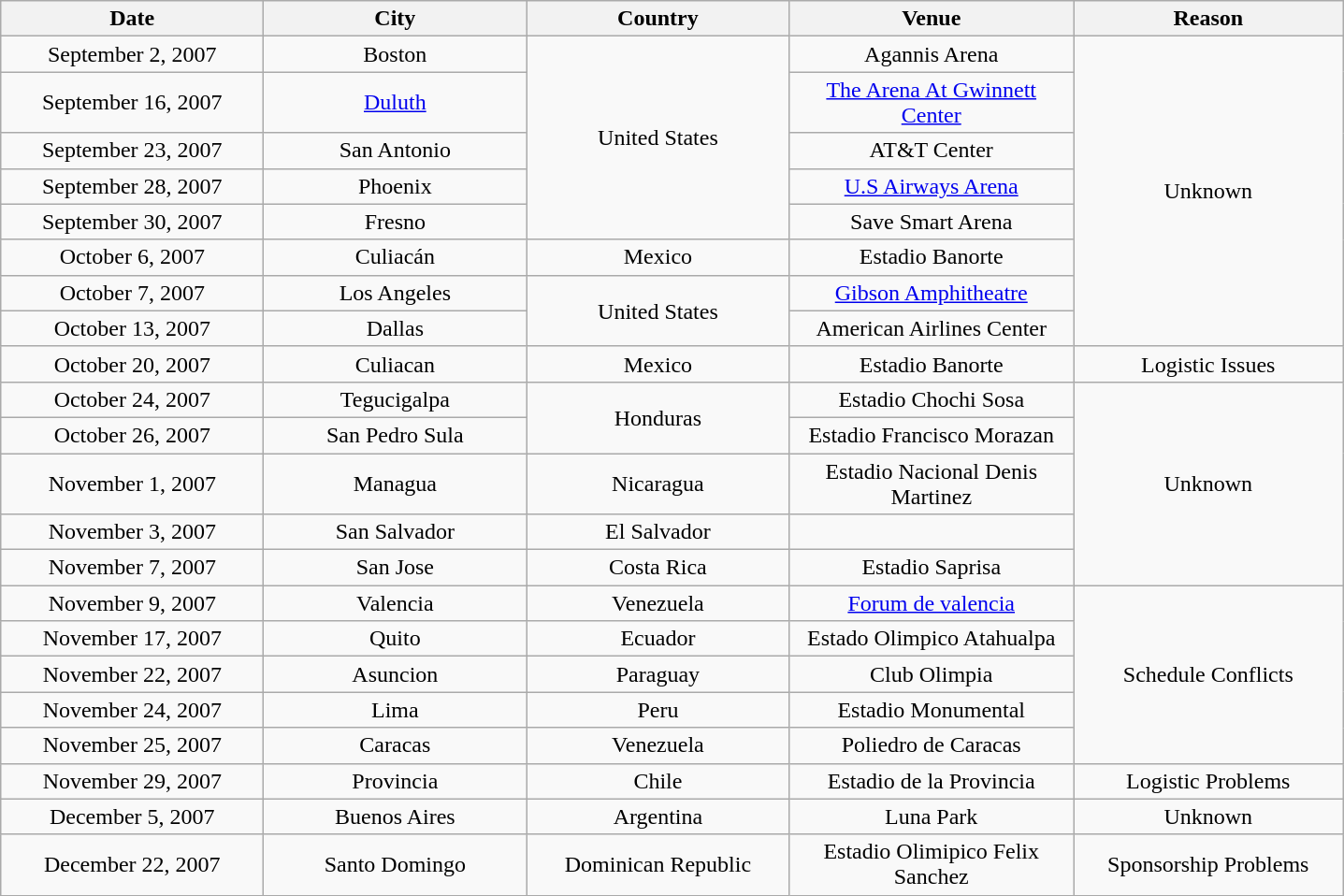<table class="wikitable plainrowheaders" style="text-align:center;">
<tr>
<th style="width:180px;">Date</th>
<th style="width:180px;">City</th>
<th style="width:180px;">Country</th>
<th style="width:195px;">Venue</th>
<th style="width:185px;">Reason</th>
</tr>
<tr>
<td>September 2, 2007</td>
<td>Boston</td>
<td rowspan="5">United States</td>
<td>Agannis Arena</td>
<td rowspan="8">Unknown</td>
</tr>
<tr>
<td>September 16, 2007</td>
<td><a href='#'>Duluth</a></td>
<td><a href='#'>The Arena At Gwinnett Center</a></td>
</tr>
<tr>
<td>September 23, 2007</td>
<td>San Antonio</td>
<td>AT&T Center</td>
</tr>
<tr>
<td>September 28, 2007</td>
<td>Phoenix</td>
<td><a href='#'>U.S Airways Arena</a></td>
</tr>
<tr>
<td>September 30, 2007</td>
<td>Fresno</td>
<td>Save Smart Arena</td>
</tr>
<tr>
<td>October 6, 2007</td>
<td>Culiacán</td>
<td>Mexico</td>
<td>Estadio Banorte</td>
</tr>
<tr>
<td>October 7, 2007</td>
<td>Los Angeles</td>
<td rowspan="2">United States</td>
<td><a href='#'>Gibson Amphitheatre</a></td>
</tr>
<tr>
<td>October 13, 2007</td>
<td>Dallas</td>
<td>American Airlines Center</td>
</tr>
<tr>
<td>October 20, 2007</td>
<td>Culiacan</td>
<td>Mexico</td>
<td>Estadio Banorte</td>
<td>Logistic Issues</td>
</tr>
<tr>
<td>October 24, 2007</td>
<td>Tegucigalpa</td>
<td rowspan="2">Honduras</td>
<td>Estadio Chochi Sosa</td>
<td rowspan="5">Unknown</td>
</tr>
<tr>
<td>October 26, 2007</td>
<td>San Pedro Sula</td>
<td>Estadio Francisco Morazan</td>
</tr>
<tr>
<td>November 1, 2007</td>
<td>Managua</td>
<td>Nicaragua</td>
<td>Estadio Nacional Denis Martinez</td>
</tr>
<tr>
<td>November 3, 2007</td>
<td>San Salvador</td>
<td>El Salvador</td>
<td></td>
</tr>
<tr>
<td>November 7, 2007</td>
<td>San Jose</td>
<td>Costa Rica</td>
<td>Estadio Saprisa</td>
</tr>
<tr>
<td>November 9, 2007</td>
<td>Valencia</td>
<td>Venezuela</td>
<td><a href='#'>Forum de valencia</a></td>
<td rowspan="5">Schedule Conflicts</td>
</tr>
<tr>
<td>November 17, 2007</td>
<td>Quito</td>
<td>Ecuador</td>
<td>Estado Olimpico Atahualpa</td>
</tr>
<tr>
<td>November 22, 2007</td>
<td>Asuncion</td>
<td>Paraguay</td>
<td>Club Olimpia</td>
</tr>
<tr>
<td>November 24, 2007</td>
<td>Lima</td>
<td>Peru</td>
<td>Estadio Monumental</td>
</tr>
<tr>
<td>November 25, 2007</td>
<td>Caracas</td>
<td>Venezuela</td>
<td>Poliedro de Caracas</td>
</tr>
<tr>
<td>November 29, 2007</td>
<td>Provincia</td>
<td>Chile</td>
<td>Estadio de la Provincia</td>
<td>Logistic Problems</td>
</tr>
<tr>
<td>December 5, 2007</td>
<td>Buenos Aires</td>
<td>Argentina</td>
<td>Luna Park</td>
<td>Unknown</td>
</tr>
<tr>
<td>December 22, 2007</td>
<td>Santo Domingo</td>
<td>Dominican Republic</td>
<td>Estadio Olimipico Felix Sanchez</td>
<td>Sponsorship Problems</td>
</tr>
</table>
